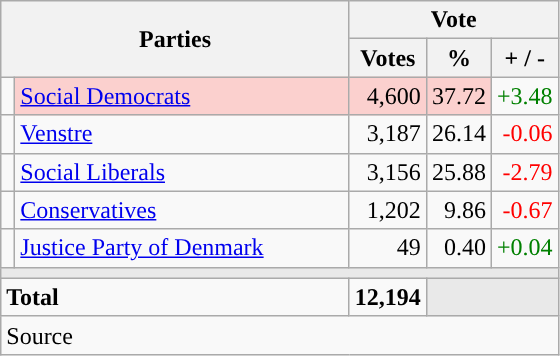<table class="wikitable" style="text-align:right;">
<tr>
<th style="text-align:centre;" rowspan="2" colspan="2" width="225">Parties</th>
<th colspan="3">Vote</th>
</tr>
<tr>
<th width="15">Votes</th>
<th width="15">%</th>
<th width="15">+ / -</th>
</tr>
<tr>
<td width="2" style="color:inherit;background:"></td>
<td bgcolor=#fbd0ce  align="left"><a href='#'>Social Democrats</a></td>
<td bgcolor=#fbd0ce>4,600</td>
<td bgcolor=#fbd0ce>37.72</td>
<td style=color:green;>+3.48</td>
</tr>
<tr>
<td width="2" style="color:inherit;background:"></td>
<td align="left"><a href='#'>Venstre</a></td>
<td>3,187</td>
<td>26.14</td>
<td style=color:red;>-0.06</td>
</tr>
<tr>
<td width="2" style="color:inherit;background:"></td>
<td align="left"><a href='#'>Social Liberals</a></td>
<td>3,156</td>
<td>25.88</td>
<td style=color:red;>-2.79</td>
</tr>
<tr>
<td width="2" style="color:inherit;background:"></td>
<td align="left"><a href='#'>Conservatives</a></td>
<td>1,202</td>
<td>9.86</td>
<td style=color:red;>-0.67</td>
</tr>
<tr>
<td width="2" style="color:inherit;background:"></td>
<td align="left"><a href='#'>Justice Party of Denmark</a></td>
<td>49</td>
<td>0.40</td>
<td style=color:green;>+0.04</td>
</tr>
<tr>
<td colspan="7" bgcolor="#E9E9E9"></td>
</tr>
<tr>
<td align="left" colspan="2"><strong>Total</strong></td>
<td><strong>12,194</strong></td>
<td bgcolor="#E9E9E9" colspan="2"></td>
</tr>
<tr>
<td align="left" colspan="6">Source</td>
</tr>
</table>
